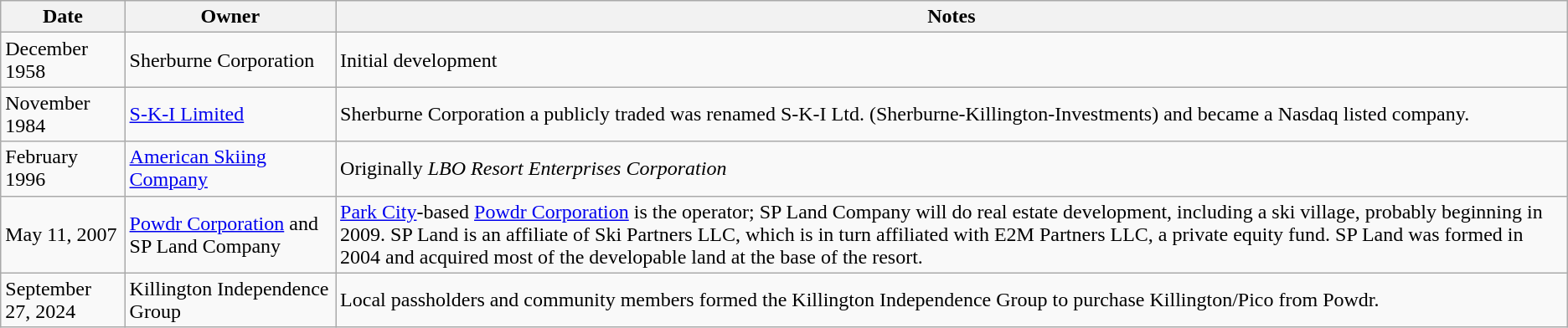<table class="wikitable">
<tr>
<th>Date</th>
<th>Owner</th>
<th>Notes</th>
</tr>
<tr>
<td>December 1958</td>
<td>Sherburne Corporation</td>
<td>Initial development</td>
</tr>
<tr>
<td>November 1984</td>
<td><a href='#'>S-K-I Limited</a></td>
<td>Sherburne Corporation a publicly traded was renamed S-K-I Ltd. (Sherburne-Killington-Investments) and became a Nasdaq listed company.</td>
</tr>
<tr>
<td>February 1996</td>
<td><a href='#'>American Skiing Company</a></td>
<td>Originally <em>LBO Resort Enterprises Corporation</em></td>
</tr>
<tr>
<td>May 11, 2007</td>
<td><a href='#'>Powdr Corporation</a> and SP Land Company</td>
<td><a href='#'>Park City</a>-based <a href='#'>Powdr Corporation</a> is the operator; SP Land Company will do real estate development, including a ski village, probably beginning in 2009. SP Land is an affiliate of Ski Partners LLC, which is in turn affiliated with E2M Partners LLC, a private equity fund.  SP Land was formed in 2004 and acquired most of the developable land at the base of the resort.</td>
</tr>
<tr>
<td>September 27, 2024</td>
<td>Killington Independence Group</td>
<td>Local passholders and community members formed the Killington Independence Group to purchase Killington/Pico from Powdr.</td>
</tr>
</table>
